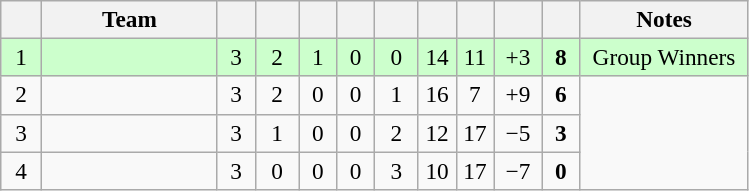<table class="wikitable" style="text-align: center; font-size: 97%;">
<tr>
<th width="20"></th>
<th width="110">Team</th>
<th width="18"></th>
<th width="22"></th>
<th width="18"></th>
<th width="18"></th>
<th width="22"></th>
<th width="18"></th>
<th width="18"></th>
<th width="25"></th>
<th width="18"></th>
<th width="105">Notes</th>
</tr>
<tr style="background-color: #ccffcc;">
<td>1</td>
<td align=left></td>
<td>3</td>
<td>2</td>
<td>1</td>
<td>0</td>
<td>0</td>
<td>14</td>
<td>11</td>
<td>+3</td>
<td><strong>8</strong></td>
<td>Group Winners</td>
</tr>
<tr>
<td>2</td>
<td align=left></td>
<td>3</td>
<td>2</td>
<td>0</td>
<td>0</td>
<td>1</td>
<td>16</td>
<td>7</td>
<td>+9</td>
<td><strong>6</strong></td>
<td rowspan="3"></td>
</tr>
<tr>
<td>3</td>
<td align=left></td>
<td>3</td>
<td>1</td>
<td>0</td>
<td>0</td>
<td>2</td>
<td>12</td>
<td>17</td>
<td>−5</td>
<td><strong>3</strong></td>
</tr>
<tr>
<td>4</td>
<td align=left></td>
<td>3</td>
<td>0</td>
<td>0</td>
<td>0</td>
<td>3</td>
<td>10</td>
<td>17</td>
<td>−7</td>
<td><strong>0</strong></td>
</tr>
</table>
